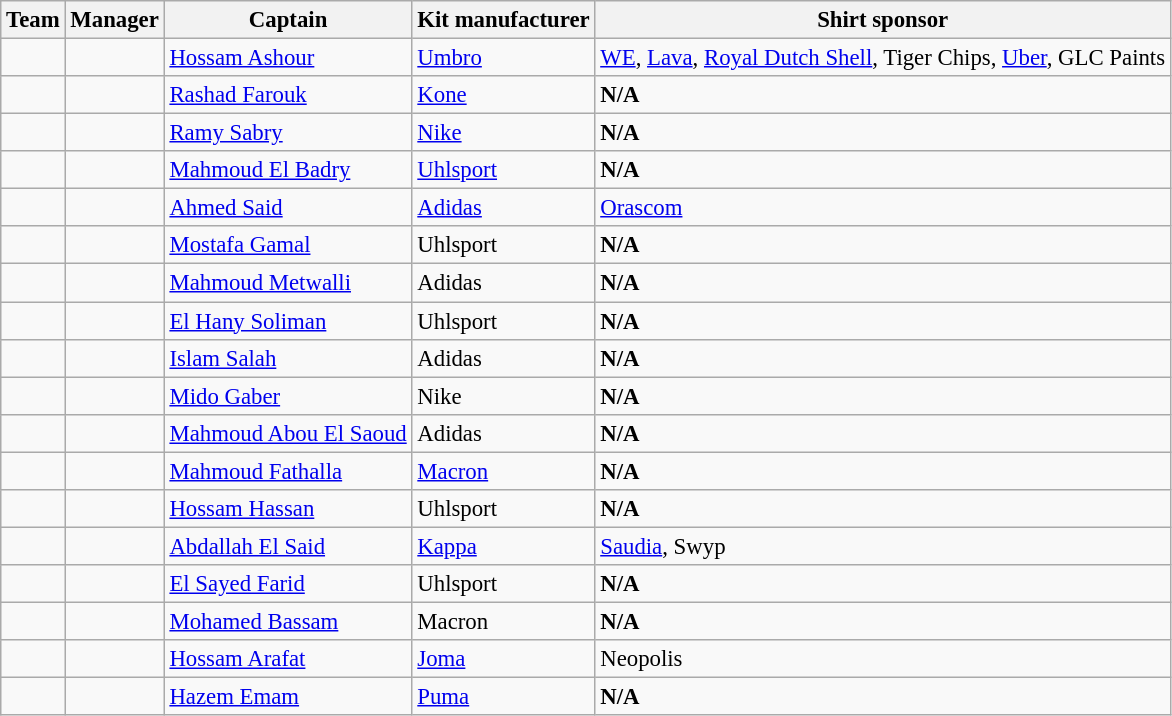<table class="wikitable sortable" style="text-align:left; font-size:95%">
<tr>
<th>Team</th>
<th>Manager</th>
<th>Captain</th>
<th>Kit manufacturer</th>
<th>Shirt sponsor</th>
</tr>
<tr>
<td></td>
<td></td>
<td> <a href='#'>Hossam Ashour</a></td>
<td> <a href='#'>Umbro</a></td>
<td><a href='#'>WE</a>, <a href='#'>Lava</a>, <a href='#'>Royal Dutch Shell</a>, Tiger Chips, <a href='#'>Uber</a>, GLC Paints</td>
</tr>
<tr>
<td></td>
<td></td>
<td> <a href='#'>Rashad Farouk</a></td>
<td> <a href='#'>Kone</a></td>
<td><strong>N/A</strong></td>
</tr>
<tr>
<td></td>
<td></td>
<td> <a href='#'>Ramy Sabry</a></td>
<td> <a href='#'>Nike</a></td>
<td><strong>N/A</strong></td>
</tr>
<tr>
<td></td>
<td></td>
<td> <a href='#'>Mahmoud El Badry</a></td>
<td> <a href='#'>Uhlsport</a></td>
<td><strong>N/A</strong></td>
</tr>
<tr>
<td></td>
<td></td>
<td> <a href='#'>Ahmed Said</a></td>
<td> <a href='#'>Adidas</a></td>
<td><a href='#'>Orascom</a></td>
</tr>
<tr>
<td></td>
<td></td>
<td> <a href='#'>Mostafa Gamal</a></td>
<td> Uhlsport</td>
<td><strong>N/A</strong></td>
</tr>
<tr>
<td></td>
<td></td>
<td> <a href='#'>Mahmoud Metwalli</a></td>
<td> Adidas</td>
<td><strong>N/A</strong></td>
</tr>
<tr>
<td></td>
<td></td>
<td> <a href='#'>El Hany Soliman</a></td>
<td> Uhlsport</td>
<td><strong>N/A</strong></td>
</tr>
<tr>
<td></td>
<td></td>
<td> <a href='#'>Islam Salah</a></td>
<td> Adidas</td>
<td><strong>N/A</strong></td>
</tr>
<tr>
<td></td>
<td></td>
<td> <a href='#'>Mido Gaber</a></td>
<td> Nike</td>
<td><strong>N/A</strong></td>
</tr>
<tr>
<td></td>
<td></td>
<td> <a href='#'>Mahmoud Abou El Saoud</a></td>
<td> Adidas</td>
<td><strong>N/A</strong></td>
</tr>
<tr>
<td></td>
<td></td>
<td> <a href='#'>Mahmoud Fathalla</a></td>
<td> <a href='#'>Macron</a></td>
<td><strong>N/A</strong></td>
</tr>
<tr>
<td></td>
<td></td>
<td> <a href='#'>Hossam Hassan</a></td>
<td> Uhlsport</td>
<td><strong>N/A</strong></td>
</tr>
<tr>
<td></td>
<td></td>
<td> <a href='#'>Abdallah El Said</a></td>
<td> <a href='#'>Kappa</a></td>
<td><a href='#'>Saudia</a>, Swyp</td>
</tr>
<tr>
<td></td>
<td></td>
<td> <a href='#'>El Sayed Farid</a></td>
<td> Uhlsport</td>
<td><strong>N/A</strong></td>
</tr>
<tr>
<td></td>
<td></td>
<td> <a href='#'>Mohamed Bassam</a></td>
<td> Macron</td>
<td><strong>N/A</strong></td>
</tr>
<tr>
<td></td>
<td></td>
<td> <a href='#'>Hossam Arafat</a></td>
<td> <a href='#'>Joma</a></td>
<td>Neopolis</td>
</tr>
<tr>
<td></td>
<td></td>
<td> <a href='#'>Hazem Emam</a></td>
<td> <a href='#'>Puma</a></td>
<td><strong>N/A</strong></td>
</tr>
</table>
